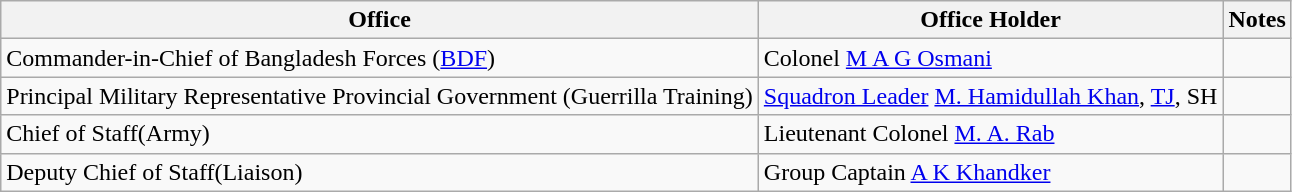<table class="wikitable">
<tr>
<th>Office</th>
<th>Office Holder</th>
<th>Notes</th>
</tr>
<tr>
<td>Commander-in-Chief of Bangladesh Forces (<a href='#'>BDF</a>)</td>
<td>Colonel <a href='#'>M A G Osmani</a></td>
<td></td>
</tr>
<tr>
<td>Principal Military Representative Provincial Government (Guerrilla Training)</td>
<td><a href='#'>Squadron Leader</a> <a href='#'>M. Hamidullah Khan</a>, <a href='#'>TJ</a>, SH</td>
<td></td>
</tr>
<tr>
<td>Chief of Staff(Army)</td>
<td>Lieutenant Colonel <a href='#'>M. A. Rab</a></td>
<td></td>
</tr>
<tr>
<td>Deputy Chief of Staff(Liaison)</td>
<td>Group Captain <a href='#'>A K Khandker</a></td>
</tr>
</table>
